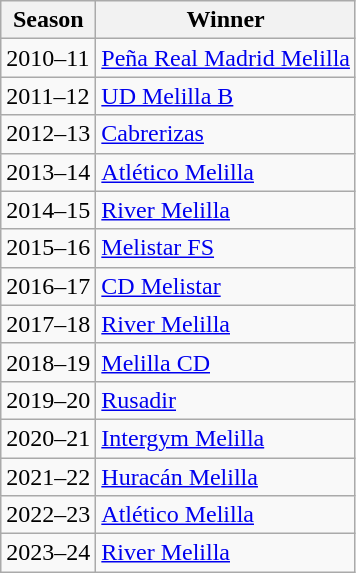<table class="wikitable">
<tr>
<th>Season</th>
<th>Winner</th>
</tr>
<tr>
<td>2010–11</td>
<td><a href='#'>Peña Real Madrid Melilla</a></td>
</tr>
<tr>
<td>2011–12</td>
<td><a href='#'>UD Melilla B</a></td>
</tr>
<tr>
<td>2012–13</td>
<td><a href='#'>Cabrerizas</a></td>
</tr>
<tr>
<td>2013–14</td>
<td><a href='#'>Atlético Melilla</a></td>
</tr>
<tr>
<td>2014–15</td>
<td><a href='#'>River Melilla</a></td>
</tr>
<tr>
<td>2015–16</td>
<td><a href='#'>Melistar FS</a></td>
</tr>
<tr>
<td>2016–17</td>
<td><a href='#'>CD Melistar</a></td>
</tr>
<tr>
<td>2017–18</td>
<td><a href='#'>River Melilla</a></td>
</tr>
<tr>
<td>2018–19</td>
<td><a href='#'>Melilla CD</a></td>
</tr>
<tr>
<td>2019–20</td>
<td><a href='#'>Rusadir</a></td>
</tr>
<tr>
<td>2020–21</td>
<td><a href='#'>Intergym Melilla</a></td>
</tr>
<tr>
<td>2021–22</td>
<td><a href='#'>Huracán Melilla</a></td>
</tr>
<tr>
<td>2022–23</td>
<td><a href='#'>Atlético Melilla</a></td>
</tr>
<tr>
<td>2023–24</td>
<td><a href='#'>River Melilla</a></td>
</tr>
</table>
